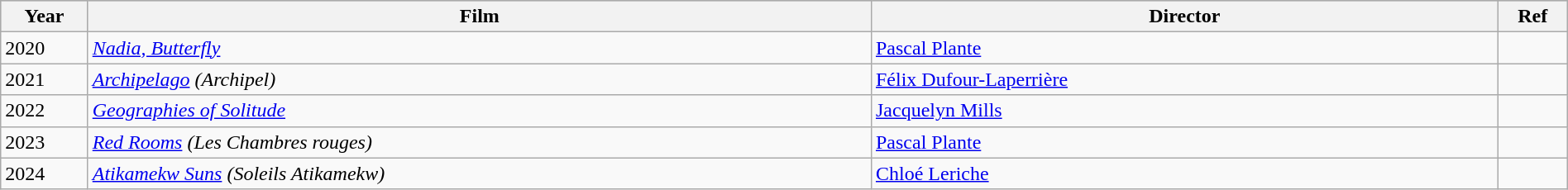<table class="wikitable" style="width:100%;">
<tr style="background:#bebebe;">
<th>Year</th>
<th width=50%>Film</th>
<th width=40%>Director</th>
<th>Ref</th>
</tr>
<tr>
<td>2020</td>
<td><em><a href='#'>Nadia, Butterfly</a></em></td>
<td><a href='#'>Pascal Plante</a></td>
<td></td>
</tr>
<tr>
<td>2021</td>
<td><em><a href='#'>Archipelago</a> (Archipel)</em></td>
<td><a href='#'>Félix Dufour-Laperrière</a></td>
<td></td>
</tr>
<tr>
<td>2022</td>
<td><em><a href='#'>Geographies of Solitude</a></em></td>
<td><a href='#'>Jacquelyn Mills</a></td>
<td></td>
</tr>
<tr>
<td>2023</td>
<td><em><a href='#'>Red Rooms</a> (Les Chambres rouges)</em></td>
<td><a href='#'>Pascal Plante</a></td>
<td></td>
</tr>
<tr>
<td>2024</td>
<td><em><a href='#'>Atikamekw Suns</a> (Soleils Atikamekw)</em></td>
<td><a href='#'>Chloé Leriche</a></td>
<td></td>
</tr>
</table>
